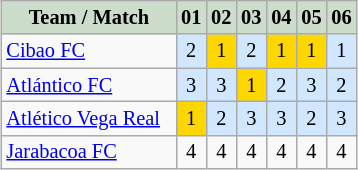<table class="wikitable sortable" style="text-align: center; font-size: 85%; margin-left: auto; margin-right: auto; border: none;">
<tr>
<th style= "background:#CCDDCC; color:black; text-align:center" width="110">Team / Match</th>
<th style= "background:#CCDDCC; color:black; text-align:center" width="5">01</th>
<th style= "background:#CCDDCC; color:black; text-align:center" width="5">02</th>
<th style= "background:#CCDDCC; color:black; text-align:center" width="5">03</th>
<th style= "background:#CCDDCC; color:black; text-align:center" width="5">04</th>
<th style= "background:#CCDDCC; color:black; text-align:center" width="5">05</th>
<th style= "background:#CCDDCC; color:black; text-align:center" width="5">06</th>
</tr>
<tr>
<td style="text-align:left"><a href='#'>Cibao FC</a></td>
<td style="text-align:center; background:#D0E7FF">2</td>
<td style="text-align:center; background:#FFD700">1</td>
<td style="text-align:center; background:#D0E7FF">2</td>
<td style="text-align:center; background:#FFD700">1</td>
<td style="text-align:center; background:#FFD700">1</td>
<td style="text-align:center; background:#D0E7FF">1</td>
</tr>
<tr>
<td style="text-align:left"><a href='#'>Atlántico FC</a></td>
<td style="text-align:center; background:#D0E7FF">3</td>
<td style="text-align:center; background:#D0E7FF">3</td>
<td style="text-align:center; background:#FFD700">1</td>
<td style="text-align:center; background:#D0E7FF">2</td>
<td style="text-align:center; background:#D0E7FF">3</td>
<td style="text-align:center; background:#D0E7FF">2</td>
</tr>
<tr>
<td style="text-align:left"><a href='#'>Atlético Vega Real</a></td>
<td style="text-align:center; background:#FFD700">1</td>
<td style="text-align:center; background:#D0E7FF">2</td>
<td style="text-align:center; background:#D0E7FF">3</td>
<td style="text-align:center; background:#D0E7FF">3</td>
<td style="text-align:center; background:#D0E7FF">2</td>
<td style="text-align:center; background:#D0E7FF">3</td>
</tr>
<tr>
<td style="text-align:left"><a href='#'>Jarabacoa FC</a></td>
<td style="text-align:center">4</td>
<td style="text-align:center">4</td>
<td style="text-align:center">4</td>
<td style="text-align:center">4</td>
<td style="text-align:center">4</td>
<td style="text-align:center">4</td>
</tr>
<tr>
</tr>
<tr>
</tr>
</table>
